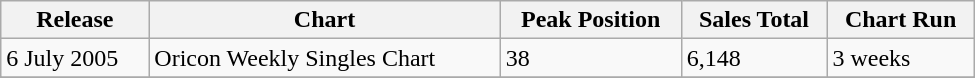<table class="wikitable" width="650px">
<tr>
<th align="left">Release</th>
<th align="left">Chart</th>
<th align="left">Peak Position</th>
<th align="left">Sales Total</th>
<th align="left">Chart Run</th>
</tr>
<tr>
<td align="left">6 July 2005</td>
<td align="left">Oricon Weekly Singles Chart</td>
<td align="left">38</td>
<td align="left">6,148</td>
<td align="left">3 weeks</td>
</tr>
<tr>
</tr>
<tr>
</tr>
</table>
